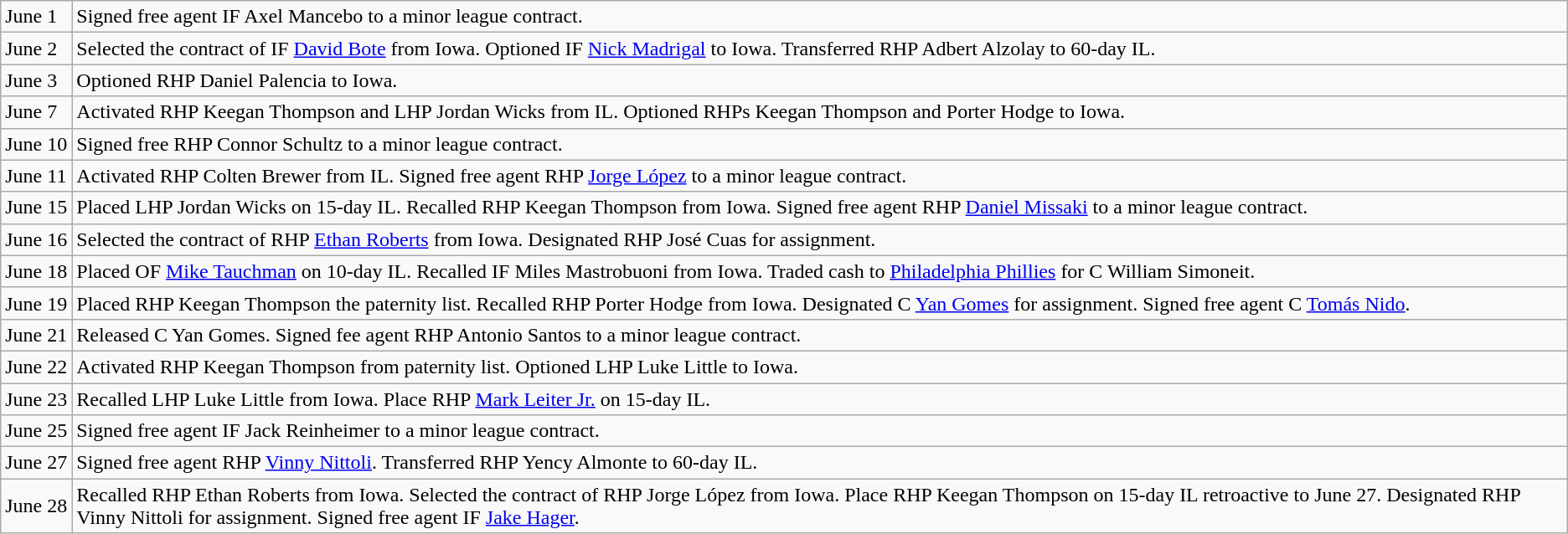<table class="wikitable">
<tr>
<td>June 1</td>
<td>Signed free agent IF Axel Mancebo to a minor league contract.</td>
</tr>
<tr>
<td>June 2</td>
<td>Selected the contract of IF <a href='#'>David Bote</a> from Iowa. Optioned IF <a href='#'>Nick Madrigal</a> to Iowa. Transferred RHP Adbert Alzolay to 60-day IL.</td>
</tr>
<tr>
<td>June 3</td>
<td>Optioned RHP Daniel Palencia to Iowa.</td>
</tr>
<tr>
<td>June 7</td>
<td>Activated RHP Keegan Thompson and LHP Jordan Wicks from IL. Optioned RHPs Keegan Thompson and Porter Hodge to Iowa.</td>
</tr>
<tr>
<td>June 10</td>
<td>Signed free RHP Connor Schultz to a minor league contract.</td>
</tr>
<tr>
<td>June 11</td>
<td>Activated RHP Colten Brewer from IL. Signed free agent RHP <a href='#'>Jorge López</a> to a minor league contract.</td>
</tr>
<tr>
<td>June 15</td>
<td>Placed LHP Jordan Wicks on 15-day IL. Recalled RHP Keegan Thompson from Iowa. Signed free agent RHP <a href='#'>Daniel Missaki</a> to a minor league contract.</td>
</tr>
<tr>
<td>June 16</td>
<td>Selected the contract of RHP <a href='#'>Ethan Roberts</a> from Iowa. Designated RHP José Cuas for assignment.</td>
</tr>
<tr>
<td>June 18</td>
<td>Placed OF <a href='#'>Mike Tauchman</a> on 10-day IL. Recalled IF Miles Mastrobuoni from Iowa. Traded cash to <a href='#'>Philadelphia Phillies</a> for C William Simoneit.</td>
</tr>
<tr>
<td>June 19</td>
<td>Placed RHP Keegan Thompson the paternity list. Recalled RHP Porter Hodge from Iowa. Designated C <a href='#'>Yan Gomes</a> for assignment. Signed free agent C <a href='#'>Tomás Nido</a>.</td>
</tr>
<tr>
<td>June 21</td>
<td>Released C Yan Gomes. Signed fee agent RHP Antonio Santos to a minor league contract.</td>
</tr>
<tr>
<td>June 22</td>
<td>Activated RHP Keegan Thompson from paternity list. Optioned LHP Luke Little to Iowa.</td>
</tr>
<tr>
<td>June 23</td>
<td>Recalled LHP Luke Little from Iowa. Place RHP <a href='#'>Mark Leiter Jr.</a> on 15-day IL.</td>
</tr>
<tr>
<td>June 25</td>
<td>Signed free agent IF Jack Reinheimer to a minor league contract.</td>
</tr>
<tr>
<td>June 27</td>
<td>Signed free agent RHP <a href='#'>Vinny Nittoli</a>. Transferred RHP Yency Almonte to 60-day IL.</td>
</tr>
<tr>
<td>June 28</td>
<td>Recalled RHP Ethan Roberts from Iowa. Selected the contract of RHP Jorge López from Iowa. Place RHP Keegan Thompson on 15-day IL retroactive to June 27. Designated RHP Vinny Nittoli for assignment. Signed free agent IF <a href='#'>Jake Hager</a>.</td>
</tr>
</table>
